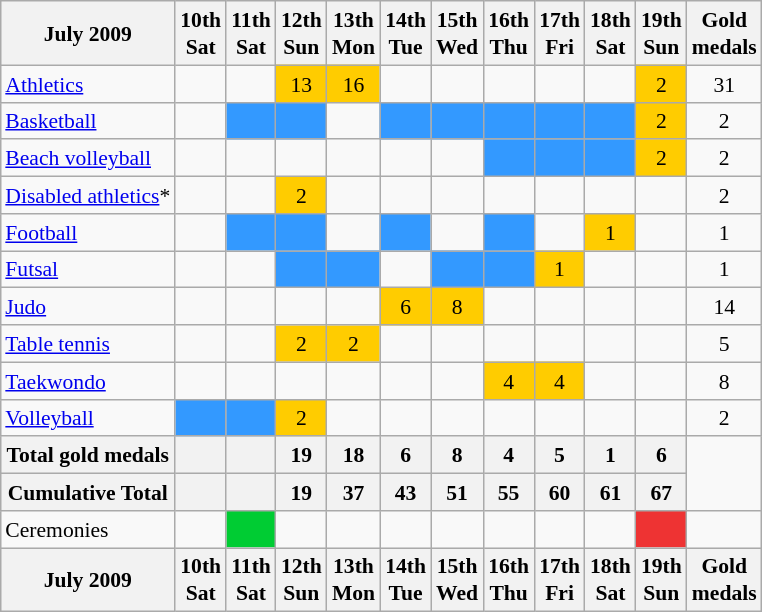<table class="wikitable" style="margin:0.5em auto; font-size:90%; line-height:1.25em; text-align:center;">
<tr>
<th>July 2009</th>
<th>10th<br>Sat</th>
<th>11th<br>Sat</th>
<th>12th<br>Sun</th>
<th>13th<br>Mon</th>
<th>14th<br>Tue</th>
<th>15th<br>Wed</th>
<th>16th<br>Thu</th>
<th>17th<br>Fri</th>
<th>18th<br>Sat</th>
<th>19th<br>Sun</th>
<th>Gold<br>medals</th>
</tr>
<tr>
<td align="left"> <a href='#'>Athletics</a></td>
<td></td>
<td></td>
<td bgcolor="#ffcc00">13</td>
<td bgcolor="#ffcc00">16</td>
<td></td>
<td></td>
<td></td>
<td></td>
<td></td>
<td bgcolor="#ffcc00">2</td>
<td>31</td>
</tr>
<tr>
<td align="left"> <a href='#'>Basketball</a></td>
<td></td>
<td bgcolor="#3399ff"></td>
<td bgcolor="#3399ff"></td>
<td></td>
<td bgcolor="#3399ff"></td>
<td bgcolor="#3399ff"></td>
<td bgcolor="#3399ff"></td>
<td bgcolor="#3399ff"></td>
<td bgcolor="#3399ff"></td>
<td bgcolor="#ffcc00">2</td>
<td>2</td>
</tr>
<tr>
<td align="left"> <a href='#'>Beach volleyball</a></td>
<td></td>
<td></td>
<td></td>
<td></td>
<td></td>
<td></td>
<td bgcolor="#3399ff"></td>
<td bgcolor="#3399ff"></td>
<td bgcolor="#3399ff"></td>
<td bgcolor="#ffcc00">2</td>
<td>2</td>
</tr>
<tr>
<td align="left"> <a href='#'>Disabled athletics</a>*</td>
<td></td>
<td></td>
<td bgcolor="#ffcc00">2</td>
<td></td>
<td></td>
<td></td>
<td></td>
<td></td>
<td></td>
<td></td>
<td>2</td>
</tr>
<tr>
<td align="left"> <a href='#'>Football</a></td>
<td></td>
<td bgcolor="#3399ff"></td>
<td bgcolor="#3399ff"></td>
<td></td>
<td bgcolor="#3399ff"></td>
<td></td>
<td bgcolor="#3399ff"></td>
<td></td>
<td bgcolor="#ffcc00">1</td>
<td></td>
<td>1</td>
</tr>
<tr>
<td align="left"> <a href='#'>Futsal</a></td>
<td></td>
<td></td>
<td bgcolor="#3399ff"></td>
<td bgcolor="#3399ff"></td>
<td></td>
<td bgcolor="#3399ff"></td>
<td bgcolor="#3399ff"></td>
<td bgcolor="#ffcc00">1</td>
<td></td>
<td></td>
<td>1</td>
</tr>
<tr>
<td align="left"> <a href='#'>Judo</a></td>
<td></td>
<td></td>
<td></td>
<td></td>
<td bgcolor="#ffcc00">6</td>
<td bgcolor="#ffcc00">8</td>
<td></td>
<td></td>
<td></td>
<td></td>
<td>14</td>
</tr>
<tr>
<td align="left"> <a href='#'>Table tennis</a></td>
<td></td>
<td></td>
<td bgcolor="#ffcc00">2</td>
<td bgcolor="#ffcc00">2</td>
<td></td>
<td></td>
<td></td>
<td></td>
<td></td>
<td></td>
<td>5</td>
</tr>
<tr>
<td align="left"> <a href='#'>Taekwondo</a></td>
<td></td>
<td></td>
<td></td>
<td></td>
<td></td>
<td></td>
<td bgcolor="#ffcc00">4</td>
<td bgcolor="#ffcc00">4</td>
<td></td>
<td></td>
<td>8</td>
</tr>
<tr>
<td align="left"> <a href='#'>Volleyball</a></td>
<td bgcolor="#3399ff"></td>
<td bgcolor="#3399ff"></td>
<td bgcolor="#ffcc00">2</td>
<td></td>
<td></td>
<td></td>
<td></td>
<td></td>
<td></td>
<td></td>
<td>2</td>
</tr>
<tr>
<th>Total gold medals</th>
<th></th>
<th></th>
<th>19</th>
<th>18</th>
<th>6</th>
<th>8</th>
<th>4</th>
<th>5</th>
<th>1</th>
<th>6</th>
</tr>
<tr>
<th>Cumulative Total</th>
<th></th>
<th></th>
<th>19</th>
<th>37</th>
<th>43</th>
<th>51</th>
<th>55</th>
<th>60</th>
<th>61</th>
<th>67</th>
</tr>
<tr>
<td align="left">Ceremonies</td>
<td></td>
<td bgcolor="#00cc33"> </td>
<td></td>
<td></td>
<td></td>
<td></td>
<td></td>
<td></td>
<td></td>
<td bgcolor="#ee3333"> </td>
<td></td>
</tr>
<tr>
<th>July 2009</th>
<th>10th<br>Sat</th>
<th>11th<br>Sat</th>
<th>12th<br>Sun</th>
<th>13th<br>Mon</th>
<th>14th<br>Tue</th>
<th>15th<br>Wed</th>
<th>16th<br>Thu</th>
<th>17th<br>Fri</th>
<th>18th<br>Sat</th>
<th>19th<br>Sun</th>
<th>Gold<br>medals</th>
</tr>
</table>
